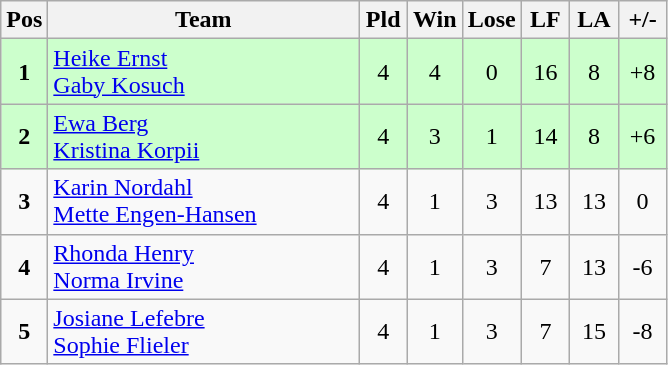<table class="wikitable" style="font-size: 100%">
<tr>
<th width=20>Pos</th>
<th width=200>Team</th>
<th width=25>Pld</th>
<th width=25>Win</th>
<th width=25>Lose</th>
<th width=25>LF</th>
<th width=25>LA</th>
<th width=25>+/-</th>
</tr>
<tr align=center style="background: #ccffcc;">
<td><strong>1</strong></td>
<td align="left"> <a href='#'>Heike Ernst</a><br> <a href='#'>Gaby Kosuch</a></td>
<td>4</td>
<td>4</td>
<td>0</td>
<td>16</td>
<td>8</td>
<td>+8</td>
</tr>
<tr align=center style="background: #ccffcc;">
<td><strong>2</strong></td>
<td align="left"> <a href='#'>Ewa Berg</a><br> <a href='#'>Kristina Korpii</a></td>
<td>4</td>
<td>3</td>
<td>1</td>
<td>14</td>
<td>8</td>
<td>+6</td>
</tr>
<tr align=center>
<td><strong>3</strong></td>
<td align="left"> <a href='#'>Karin Nordahl</a><br> <a href='#'>Mette Engen-Hansen</a></td>
<td>4</td>
<td>1</td>
<td>3</td>
<td>13</td>
<td>13</td>
<td>0</td>
</tr>
<tr align=center>
<td><strong>4</strong></td>
<td align="left"> <a href='#'>Rhonda Henry</a><br> <a href='#'>Norma Irvine</a></td>
<td>4</td>
<td>1</td>
<td>3</td>
<td>7</td>
<td>13</td>
<td>-6</td>
</tr>
<tr align=center>
<td><strong>5</strong></td>
<td align="left"> <a href='#'>Josiane Lefebre</a><br> <a href='#'>Sophie Flieler</a></td>
<td>4</td>
<td>1</td>
<td>3</td>
<td>7</td>
<td>15</td>
<td>-8</td>
</tr>
</table>
